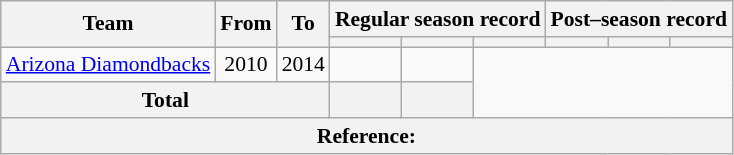<table class="wikitable" Style="text-align: center;font-size:90%">
<tr>
<th rowspan="2">Team</th>
<th rowspan="2">From</th>
<th rowspan="2">To</th>
<th colspan="3">Regular season record</th>
<th colspan="3">Post–season record</th>
</tr>
<tr>
<th></th>
<th></th>
<th></th>
<th></th>
<th></th>
<th></th>
</tr>
<tr>
<td><a href='#'>Arizona Diamondbacks</a></td>
<td>2010</td>
<td>2014</td>
<td></td>
<td></td>
</tr>
<tr>
<th colspan="3">Total</th>
<th></th>
<th></th>
</tr>
<tr>
<th colspan="9">Reference:</th>
</tr>
</table>
